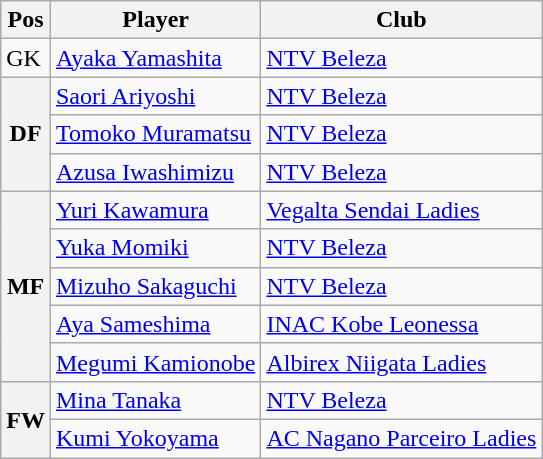<table class="wikitable">
<tr>
<th>Pos</th>
<th>Player</th>
<th>Club</th>
</tr>
<tr>
<td>GK</td>
<td> <a href='#'>Ayaka Yamashita</a></td>
<td><a href='#'>NTV Beleza</a></td>
</tr>
<tr>
<th rowspan=3>DF</th>
<td> <a href='#'>Saori Ariyoshi</a></td>
<td><a href='#'>NTV Beleza</a></td>
</tr>
<tr>
<td> <a href='#'>Tomoko Muramatsu</a></td>
<td><a href='#'>NTV Beleza</a></td>
</tr>
<tr>
<td> <a href='#'>Azusa Iwashimizu</a></td>
<td><a href='#'>NTV Beleza</a></td>
</tr>
<tr>
<th rowspan=5>MF</th>
<td> <a href='#'>Yuri Kawamura</a></td>
<td><a href='#'>Vegalta Sendai Ladies</a></td>
</tr>
<tr>
<td> <a href='#'>Yuka Momiki</a></td>
<td><a href='#'>NTV Beleza</a></td>
</tr>
<tr>
<td> <a href='#'>Mizuho Sakaguchi</a></td>
<td><a href='#'>NTV Beleza</a></td>
</tr>
<tr>
<td> <a href='#'>Aya Sameshima</a></td>
<td><a href='#'>INAC Kobe Leonessa</a></td>
</tr>
<tr>
<td> <a href='#'>Megumi Kamionobe</a></td>
<td><a href='#'>Albirex Niigata Ladies</a></td>
</tr>
<tr>
<th rowspan=2>FW</th>
<td> <a href='#'>Mina Tanaka</a></td>
<td><a href='#'>NTV Beleza</a></td>
</tr>
<tr>
<td> <a href='#'>Kumi Yokoyama</a></td>
<td><a href='#'>AC Nagano Parceiro Ladies</a></td>
</tr>
</table>
